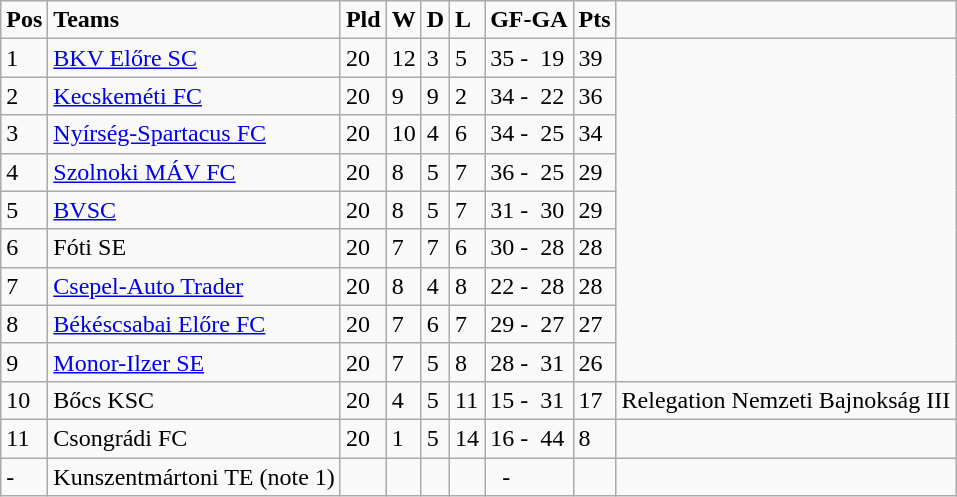<table class="wikitable">
<tr>
<td><strong>Pos</strong></td>
<td><strong>Teams</strong></td>
<td><strong>Pld</strong></td>
<td><strong>W</strong></td>
<td><strong>D</strong></td>
<td><strong>L</strong></td>
<td><strong>GF-GA</strong></td>
<td><strong>Pts</strong></td>
<td></td>
</tr>
<tr>
<td>1</td>
<td><a href='#'>BKV Előre SC</a></td>
<td>20</td>
<td>12</td>
<td>3</td>
<td>5</td>
<td>35 -  19</td>
<td>39</td>
<td rowspan="9"></td>
</tr>
<tr>
<td>2</td>
<td><a href='#'>Kecskeméti FC</a></td>
<td>20</td>
<td>9</td>
<td>9</td>
<td>2</td>
<td>34 -  22</td>
<td>36</td>
</tr>
<tr>
<td>3</td>
<td><a href='#'>Nyírség-Spartacus FC</a></td>
<td>20</td>
<td>10</td>
<td>4</td>
<td>6</td>
<td>34 -  25</td>
<td>34</td>
</tr>
<tr>
<td>4</td>
<td><a href='#'>Szolnoki MÁV FC</a></td>
<td>20</td>
<td>8</td>
<td>5</td>
<td>7</td>
<td>36 -  25</td>
<td>29</td>
</tr>
<tr>
<td>5</td>
<td><a href='#'>BVSC</a></td>
<td>20</td>
<td>8</td>
<td>5</td>
<td>7</td>
<td>31 -  30</td>
<td>29</td>
</tr>
<tr>
<td>6</td>
<td>Fóti SE</td>
<td>20</td>
<td>7</td>
<td>7</td>
<td>6</td>
<td>30 -  28</td>
<td>28</td>
</tr>
<tr>
<td>7</td>
<td><a href='#'>Csepel-Auto Trader</a></td>
<td>20</td>
<td>8</td>
<td>4</td>
<td>8</td>
<td>22 -  28</td>
<td>28</td>
</tr>
<tr>
<td>8</td>
<td><a href='#'>Békéscsabai Előre FC</a></td>
<td>20</td>
<td>7</td>
<td>6</td>
<td>7</td>
<td>29 -  27</td>
<td>27</td>
</tr>
<tr>
<td>9</td>
<td><a href='#'>Monor-Ilzer SE</a></td>
<td>20</td>
<td>7</td>
<td>5</td>
<td>8</td>
<td>28 -  31</td>
<td>26</td>
</tr>
<tr>
<td>10</td>
<td>Bőcs KSC</td>
<td>20</td>
<td>4</td>
<td>5</td>
<td>11</td>
<td>15 -  31</td>
<td>17</td>
<td>Relegation Nemzeti Bajnokság III</td>
</tr>
<tr>
<td>11</td>
<td>Csongrádi FC</td>
<td>20</td>
<td>1</td>
<td>5</td>
<td>14</td>
<td>16 -  44</td>
<td>8</td>
<td></td>
</tr>
<tr>
<td>-</td>
<td>Kunszentmártoni TE (note 1)</td>
<td></td>
<td></td>
<td></td>
<td></td>
<td>  -  </td>
<td></td>
<td></td>
</tr>
</table>
